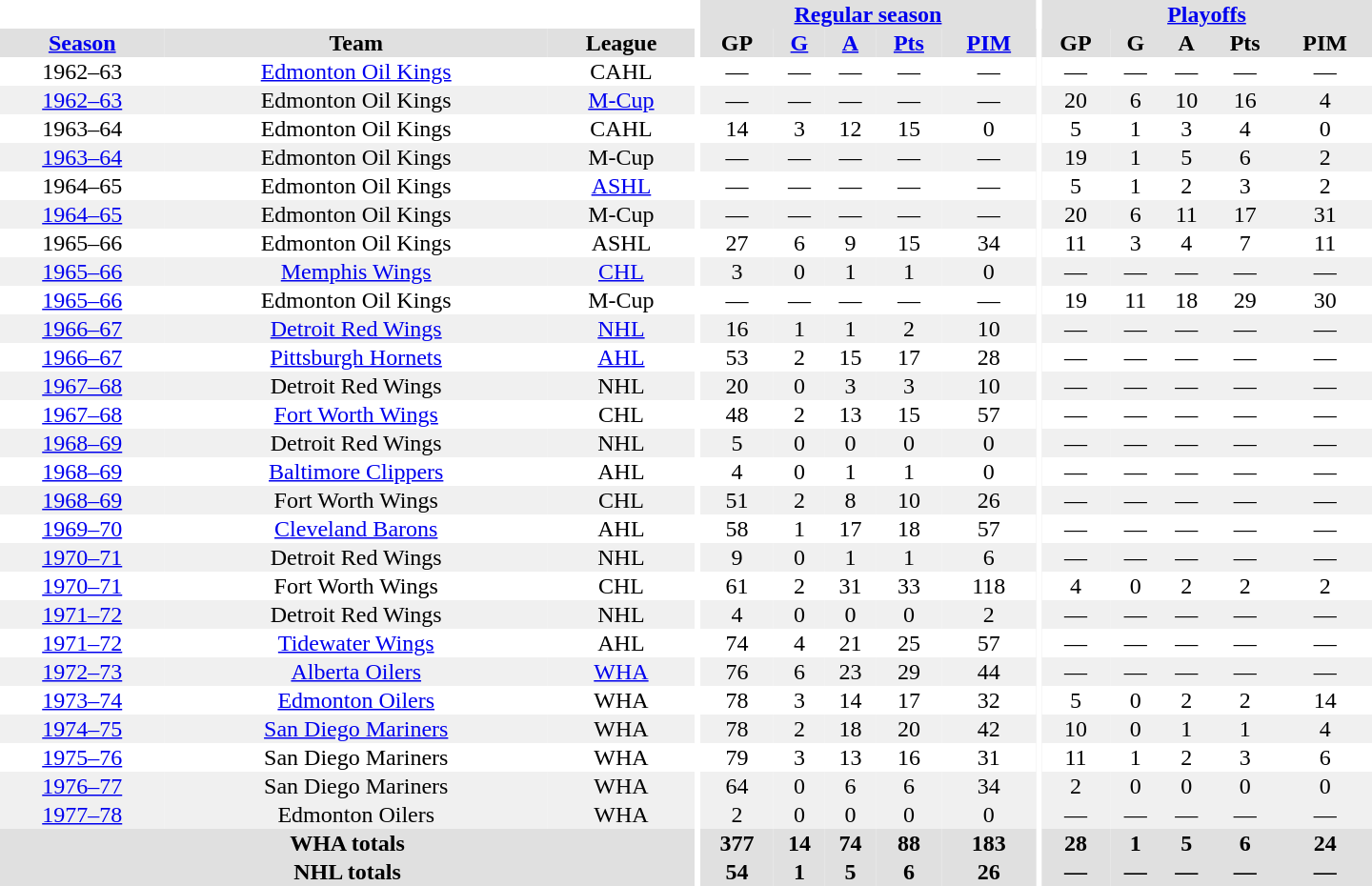<table border="0" cellpadding="1" cellspacing="0" style="text-align:center; width:60em">
<tr bgcolor="#e0e0e0">
<th colspan="3" bgcolor="#ffffff"></th>
<th rowspan="100" bgcolor="#ffffff"></th>
<th colspan="5"><a href='#'>Regular season</a></th>
<th rowspan="100" bgcolor="#ffffff"></th>
<th colspan="5"><a href='#'>Playoffs</a></th>
</tr>
<tr bgcolor="#e0e0e0">
<th><a href='#'>Season</a></th>
<th>Team</th>
<th>League</th>
<th>GP</th>
<th><a href='#'>G</a></th>
<th><a href='#'>A</a></th>
<th><a href='#'>Pts</a></th>
<th><a href='#'>PIM</a></th>
<th>GP</th>
<th>G</th>
<th>A</th>
<th>Pts</th>
<th>PIM</th>
</tr>
<tr>
<td>1962–63</td>
<td><a href='#'>Edmonton Oil Kings</a></td>
<td>CAHL</td>
<td>—</td>
<td>—</td>
<td>—</td>
<td>—</td>
<td>—</td>
<td>—</td>
<td>—</td>
<td>—</td>
<td>—</td>
<td>—</td>
</tr>
<tr bgcolor="#f0f0f0">
<td><a href='#'>1962–63</a></td>
<td>Edmonton Oil Kings</td>
<td><a href='#'>M-Cup</a></td>
<td>—</td>
<td>—</td>
<td>—</td>
<td>—</td>
<td>—</td>
<td>20</td>
<td>6</td>
<td>10</td>
<td>16</td>
<td>4</td>
</tr>
<tr>
<td>1963–64</td>
<td>Edmonton Oil Kings</td>
<td>CAHL</td>
<td>14</td>
<td>3</td>
<td>12</td>
<td>15</td>
<td>0</td>
<td>5</td>
<td>1</td>
<td>3</td>
<td>4</td>
<td>0</td>
</tr>
<tr bgcolor="#f0f0f0">
<td><a href='#'>1963–64</a></td>
<td>Edmonton Oil Kings</td>
<td>M-Cup</td>
<td>—</td>
<td>—</td>
<td>—</td>
<td>—</td>
<td>—</td>
<td>19</td>
<td>1</td>
<td>5</td>
<td>6</td>
<td>2</td>
</tr>
<tr>
<td>1964–65</td>
<td>Edmonton Oil Kings</td>
<td><a href='#'>ASHL</a></td>
<td>—</td>
<td>—</td>
<td>—</td>
<td>—</td>
<td>—</td>
<td>5</td>
<td>1</td>
<td>2</td>
<td>3</td>
<td>2</td>
</tr>
<tr bgcolor="#f0f0f0">
<td><a href='#'>1964–65</a></td>
<td>Edmonton Oil Kings</td>
<td>M-Cup</td>
<td>—</td>
<td>—</td>
<td>—</td>
<td>—</td>
<td>—</td>
<td>20</td>
<td>6</td>
<td>11</td>
<td>17</td>
<td>31</td>
</tr>
<tr>
<td>1965–66</td>
<td>Edmonton Oil Kings</td>
<td>ASHL</td>
<td>27</td>
<td>6</td>
<td>9</td>
<td>15</td>
<td>34</td>
<td>11</td>
<td>3</td>
<td>4</td>
<td>7</td>
<td>11</td>
</tr>
<tr bgcolor="#f0f0f0">
<td><a href='#'>1965–66</a></td>
<td><a href='#'>Memphis Wings</a></td>
<td><a href='#'>CHL</a></td>
<td>3</td>
<td>0</td>
<td>1</td>
<td>1</td>
<td>0</td>
<td>—</td>
<td>—</td>
<td>—</td>
<td>—</td>
<td>—</td>
</tr>
<tr>
<td><a href='#'>1965–66</a></td>
<td>Edmonton Oil Kings</td>
<td>M-Cup</td>
<td>—</td>
<td>—</td>
<td>—</td>
<td>—</td>
<td>—</td>
<td>19</td>
<td>11</td>
<td>18</td>
<td>29</td>
<td>30</td>
</tr>
<tr bgcolor="#f0f0f0">
<td><a href='#'>1966–67</a></td>
<td><a href='#'>Detroit Red Wings</a></td>
<td><a href='#'>NHL</a></td>
<td>16</td>
<td>1</td>
<td>1</td>
<td>2</td>
<td>10</td>
<td>—</td>
<td>—</td>
<td>—</td>
<td>—</td>
<td>—</td>
</tr>
<tr>
<td><a href='#'>1966–67</a></td>
<td><a href='#'>Pittsburgh Hornets</a></td>
<td><a href='#'>AHL</a></td>
<td>53</td>
<td>2</td>
<td>15</td>
<td>17</td>
<td>28</td>
<td>—</td>
<td>—</td>
<td>—</td>
<td>—</td>
<td>—</td>
</tr>
<tr bgcolor="#f0f0f0">
<td><a href='#'>1967–68</a></td>
<td>Detroit Red Wings</td>
<td>NHL</td>
<td>20</td>
<td>0</td>
<td>3</td>
<td>3</td>
<td>10</td>
<td>—</td>
<td>—</td>
<td>—</td>
<td>—</td>
<td>—</td>
</tr>
<tr>
<td><a href='#'>1967–68</a></td>
<td><a href='#'>Fort Worth Wings</a></td>
<td>CHL</td>
<td>48</td>
<td>2</td>
<td>13</td>
<td>15</td>
<td>57</td>
<td>—</td>
<td>—</td>
<td>—</td>
<td>—</td>
<td>—</td>
</tr>
<tr bgcolor="#f0f0f0">
<td><a href='#'>1968–69</a></td>
<td>Detroit Red Wings</td>
<td>NHL</td>
<td>5</td>
<td>0</td>
<td>0</td>
<td>0</td>
<td>0</td>
<td>—</td>
<td>—</td>
<td>—</td>
<td>—</td>
<td>—</td>
</tr>
<tr>
<td><a href='#'>1968–69</a></td>
<td><a href='#'>Baltimore Clippers</a></td>
<td>AHL</td>
<td>4</td>
<td>0</td>
<td>1</td>
<td>1</td>
<td>0</td>
<td>—</td>
<td>—</td>
<td>—</td>
<td>—</td>
<td>—</td>
</tr>
<tr bgcolor="#f0f0f0">
<td><a href='#'>1968–69</a></td>
<td>Fort Worth Wings</td>
<td>CHL</td>
<td>51</td>
<td>2</td>
<td>8</td>
<td>10</td>
<td>26</td>
<td>—</td>
<td>—</td>
<td>—</td>
<td>—</td>
<td>—</td>
</tr>
<tr>
<td><a href='#'>1969–70</a></td>
<td><a href='#'>Cleveland Barons</a></td>
<td>AHL</td>
<td>58</td>
<td>1</td>
<td>17</td>
<td>18</td>
<td>57</td>
<td>—</td>
<td>—</td>
<td>—</td>
<td>—</td>
<td>—</td>
</tr>
<tr bgcolor="#f0f0f0">
<td><a href='#'>1970–71</a></td>
<td>Detroit Red Wings</td>
<td>NHL</td>
<td>9</td>
<td>0</td>
<td>1</td>
<td>1</td>
<td>6</td>
<td>—</td>
<td>—</td>
<td>—</td>
<td>—</td>
<td>—</td>
</tr>
<tr>
<td><a href='#'>1970–71</a></td>
<td>Fort Worth Wings</td>
<td>CHL</td>
<td>61</td>
<td>2</td>
<td>31</td>
<td>33</td>
<td>118</td>
<td>4</td>
<td>0</td>
<td>2</td>
<td>2</td>
<td>2</td>
</tr>
<tr bgcolor="#f0f0f0">
<td><a href='#'>1971–72</a></td>
<td>Detroit Red Wings</td>
<td>NHL</td>
<td>4</td>
<td>0</td>
<td>0</td>
<td>0</td>
<td>2</td>
<td>—</td>
<td>—</td>
<td>—</td>
<td>—</td>
<td>—</td>
</tr>
<tr>
<td><a href='#'>1971–72</a></td>
<td><a href='#'>Tidewater Wings</a></td>
<td>AHL</td>
<td>74</td>
<td>4</td>
<td>21</td>
<td>25</td>
<td>57</td>
<td>—</td>
<td>—</td>
<td>—</td>
<td>—</td>
<td>—</td>
</tr>
<tr bgcolor="#f0f0f0">
<td><a href='#'>1972–73</a></td>
<td><a href='#'>Alberta Oilers</a></td>
<td><a href='#'>WHA</a></td>
<td>76</td>
<td>6</td>
<td>23</td>
<td>29</td>
<td>44</td>
<td>—</td>
<td>—</td>
<td>—</td>
<td>—</td>
<td>—</td>
</tr>
<tr>
<td><a href='#'>1973–74</a></td>
<td><a href='#'>Edmonton Oilers</a></td>
<td>WHA</td>
<td>78</td>
<td>3</td>
<td>14</td>
<td>17</td>
<td>32</td>
<td>5</td>
<td>0</td>
<td>2</td>
<td>2</td>
<td>14</td>
</tr>
<tr bgcolor="#f0f0f0">
<td><a href='#'>1974–75</a></td>
<td><a href='#'>San Diego Mariners</a></td>
<td>WHA</td>
<td>78</td>
<td>2</td>
<td>18</td>
<td>20</td>
<td>42</td>
<td>10</td>
<td>0</td>
<td>1</td>
<td>1</td>
<td>4</td>
</tr>
<tr>
<td><a href='#'>1975–76</a></td>
<td>San Diego Mariners</td>
<td>WHA</td>
<td>79</td>
<td>3</td>
<td>13</td>
<td>16</td>
<td>31</td>
<td>11</td>
<td>1</td>
<td>2</td>
<td>3</td>
<td>6</td>
</tr>
<tr bgcolor="#f0f0f0">
<td><a href='#'>1976–77</a></td>
<td>San Diego Mariners</td>
<td>WHA</td>
<td>64</td>
<td>0</td>
<td>6</td>
<td>6</td>
<td>34</td>
<td>2</td>
<td>0</td>
<td>0</td>
<td>0</td>
<td>0</td>
</tr>
<tr bgcolor="#f0f0f0">
<td><a href='#'>1977–78</a></td>
<td>Edmonton Oilers</td>
<td>WHA</td>
<td>2</td>
<td>0</td>
<td>0</td>
<td>0</td>
<td>0</td>
<td>—</td>
<td>—</td>
<td>—</td>
<td>—</td>
<td>—</td>
</tr>
<tr bgcolor="#e0e0e0">
<th colspan="3">WHA totals</th>
<th>377</th>
<th>14</th>
<th>74</th>
<th>88</th>
<th>183</th>
<th>28</th>
<th>1</th>
<th>5</th>
<th>6</th>
<th>24</th>
</tr>
<tr bgcolor="#e0e0e0">
<th colspan="3">NHL totals</th>
<th>54</th>
<th>1</th>
<th>5</th>
<th>6</th>
<th>26</th>
<th>—</th>
<th>—</th>
<th>—</th>
<th>—</th>
<th>—</th>
</tr>
</table>
